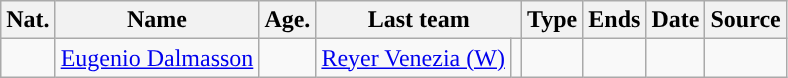<table class="wikitable sortable">
<tr>
<th>Nat.</th>
<th>Name</th>
<th>Age.</th>
<th colspan=2>Last team</th>
<th>Type</th>
<th>Ends</th>
<th>Date</th>
<th>Source</th>
</tr>
<tr>
<td></td>
<td><a href='#'>Eugenio Dalmasson</a></td>
<td></td>
<td><a href='#'>Reyer Venezia (W)</a></td>
<td></td>
<td></td>
<td></td>
<td></td>
<td></td>
</tr>
</table>
